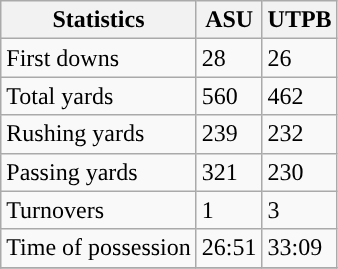<table class="wikitable" style="float: left;">
<tr>
<th>Statistics</th>
<th>ASU</th>
<th>UTPB</th>
</tr>
<tr>
<td>First downs</td>
<td>28</td>
<td>26</td>
</tr>
<tr>
<td>Total yards</td>
<td>560</td>
<td>462</td>
</tr>
<tr>
<td>Rushing yards</td>
<td>239</td>
<td>232</td>
</tr>
<tr>
<td>Passing yards</td>
<td>321</td>
<td>230</td>
</tr>
<tr>
<td>Turnovers</td>
<td>1</td>
<td>3</td>
</tr>
<tr>
<td>Time of possession</td>
<td>26:51</td>
<td>33:09</td>
</tr>
<tr>
</tr>
</table>
